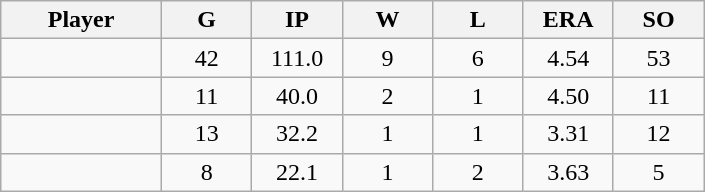<table class="wikitable sortable">
<tr>
<th bgcolor="#DDDDFF" width="16%">Player</th>
<th bgcolor="#DDDDFF" width="9%">G</th>
<th bgcolor="#DDDDFF" width="9%">IP</th>
<th bgcolor="#DDDDFF" width="9%">W</th>
<th bgcolor="#DDDDFF" width="9%">L</th>
<th bgcolor="#DDDDFF" width="9%">ERA</th>
<th bgcolor="#DDDDFF" width="9%">SO</th>
</tr>
<tr align="center">
<td></td>
<td>42</td>
<td>111.0</td>
<td>9</td>
<td>6</td>
<td>4.54</td>
<td>53</td>
</tr>
<tr align="center">
<td></td>
<td>11</td>
<td>40.0</td>
<td>2</td>
<td>1</td>
<td>4.50</td>
<td>11</td>
</tr>
<tr align="center">
<td></td>
<td>13</td>
<td>32.2</td>
<td>1</td>
<td>1</td>
<td>3.31</td>
<td>12</td>
</tr>
<tr align="center">
<td></td>
<td>8</td>
<td>22.1</td>
<td>1</td>
<td>2</td>
<td>3.63</td>
<td>5</td>
</tr>
</table>
